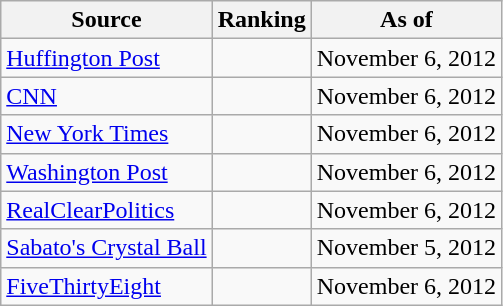<table class="wikitable" style="text-align:center">
<tr>
<th>Source</th>
<th>Ranking</th>
<th>As of</th>
</tr>
<tr>
<td align="left"><a href='#'>Huffington Post</a></td>
<td></td>
<td>November 6, 2012</td>
</tr>
<tr>
<td align="left"><a href='#'>CNN</a></td>
<td></td>
<td>November 6, 2012</td>
</tr>
<tr>
<td align=left><a href='#'>New York Times</a></td>
<td></td>
<td>November 6, 2012</td>
</tr>
<tr>
<td align="left"><a href='#'>Washington Post</a></td>
<td></td>
<td>November 6, 2012</td>
</tr>
<tr>
<td align="left"><a href='#'>RealClearPolitics</a></td>
<td></td>
<td>November 6, 2012</td>
</tr>
<tr>
<td align="left"><a href='#'>Sabato's Crystal Ball</a></td>
<td></td>
<td>November 5, 2012</td>
</tr>
<tr>
<td align="left"><a href='#'>FiveThirtyEight</a></td>
<td></td>
<td>November 6, 2012</td>
</tr>
</table>
